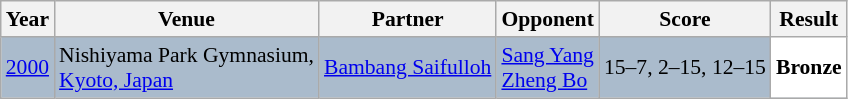<table class="sortable wikitable" style="font-size: 90%">
<tr>
<th>Year</th>
<th>Venue</th>
<th>Partner</th>
<th>Opponent</th>
<th>Score</th>
<th>Result</th>
</tr>
<tr style="background:#AABBCC">
<td align="center"><a href='#'>2000</a></td>
<td align="left">Nishiyama Park Gymnasium,<br><a href='#'>Kyoto, Japan</a></td>
<td align="left"> <a href='#'>Bambang Saifulloh</a></td>
<td align="left"> <a href='#'>Sang Yang</a> <br>  <a href='#'>Zheng Bo</a></td>
<td align="left">15–7, 2–15, 12–15</td>
<td style="text-align:left; background:white"> <strong>Bronze</strong></td>
</tr>
</table>
